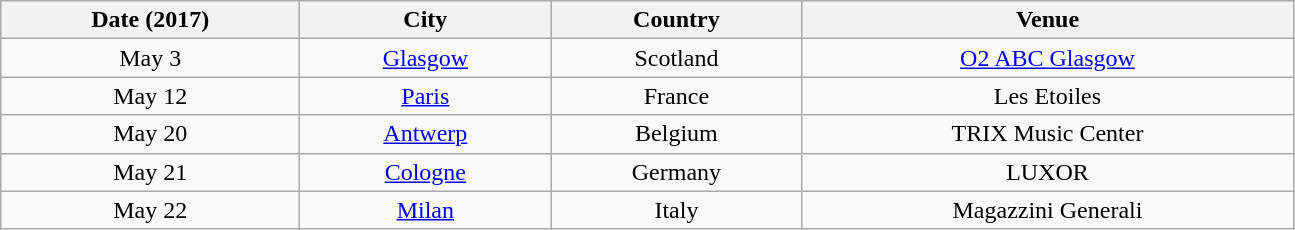<table class="wikitable" style="text-align:center;">
<tr>
<th scope="col" style="width:12em;">Date (2017)</th>
<th scope="col" style="width:10em;">City</th>
<th scope="col" style="width:10em;">Country</th>
<th scope="col" style="width:20em;">Venue</th>
</tr>
<tr>
<td>May 3</td>
<td><a href='#'>Glasgow</a></td>
<td>Scotland</td>
<td><a href='#'>O2 ABC Glasgow</a></td>
</tr>
<tr>
<td>May 12</td>
<td><a href='#'>Paris</a></td>
<td>France</td>
<td>Les Etoiles</td>
</tr>
<tr>
<td>May 20</td>
<td><a href='#'>Antwerp</a></td>
<td>Belgium</td>
<td>TRIX Music Center</td>
</tr>
<tr>
<td>May 21</td>
<td><a href='#'>Cologne</a></td>
<td>Germany</td>
<td>LUXOR</td>
</tr>
<tr>
<td>May 22</td>
<td><a href='#'>Milan</a></td>
<td>Italy</td>
<td>Magazzini Generali</td>
</tr>
</table>
